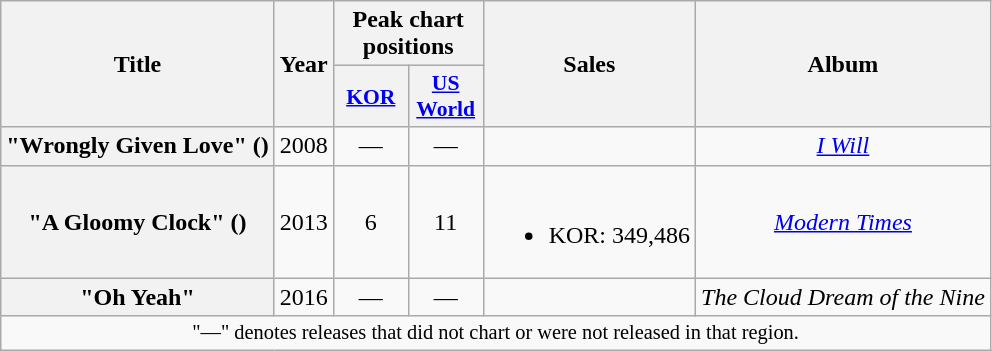<table class="wikitable plainrowheaders" style="text-align:center;">
<tr>
<th scope="col" rowspan="2">Title</th>
<th scope="col" rowspan="2">Year</th>
<th scope="col" colspan="2">Peak chart positions</th>
<th scope="col" rowspan="2">Sales</th>
<th scope="col" rowspan="2">Album</th>
</tr>
<tr>
<th scope="col" style="width:3em;font-size:90%;"><a href='#'>KOR</a><br></th>
<th scope="col" style="width:3em;font-size:90%;"><a href='#'>US<br>World</a><br></th>
</tr>
<tr>
<th scope="row">"Wrongly Given Love" ()<br></th>
<td>2008</td>
<td>—</td>
<td>—</td>
<td></td>
<td><em><a href='#'>I Will</a></em></td>
</tr>
<tr>
<th scope="row">"A Gloomy Clock" ()<br></th>
<td>2013</td>
<td>6</td>
<td>11</td>
<td><br><ul><li>KOR: 349,486</li></ul></td>
<td><em><a href='#'>Modern Times</a></em></td>
</tr>
<tr>
<th scope="row">"Oh Yeah"<br></th>
<td>2016</td>
<td>—</td>
<td>—</td>
<td></td>
<td><em>The Cloud Dream of the Nine</em></td>
</tr>
<tr>
<td colspan="6" style="text-align:center; font-size:85%">"—" denotes releases that did not chart or were not released in that region.</td>
</tr>
</table>
